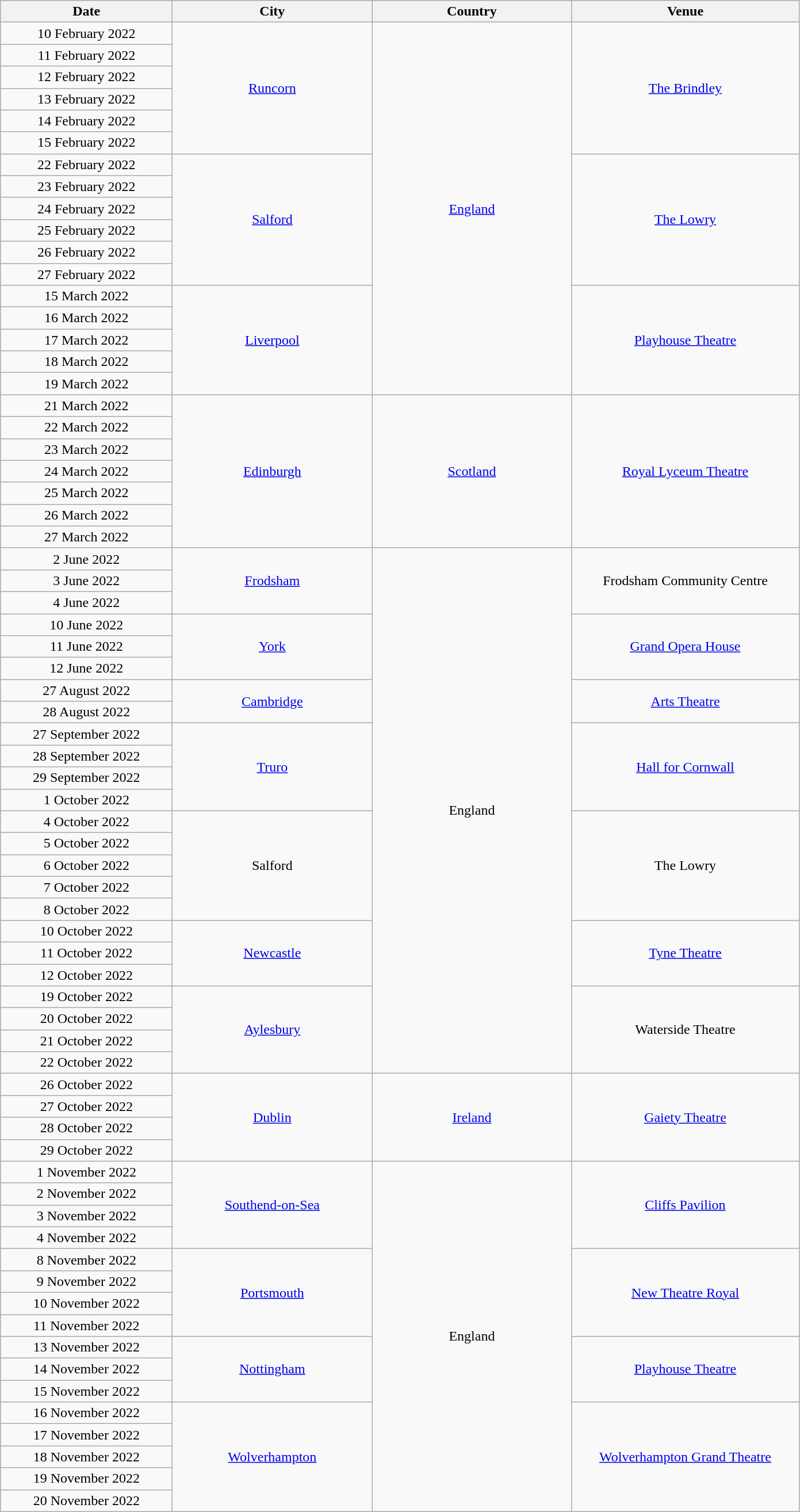<table class="wikitable plainrowheaders" style="text-align:center;">
<tr>
<th scope="col" style="width:12em;">Date</th>
<th scope="col" style="width:14em;">City</th>
<th scope="col" style="width:14em;">Country</th>
<th scope="col" style="width:16em;">Venue</th>
</tr>
<tr>
<td>10 February 2022</td>
<td rowspan="6"><a href='#'>Runcorn</a></td>
<td rowspan="17"><a href='#'>England</a></td>
<td rowspan="6"><a href='#'>The Brindley</a></td>
</tr>
<tr>
<td>11 February 2022</td>
</tr>
<tr>
<td>12 February 2022</td>
</tr>
<tr>
<td>13 February 2022</td>
</tr>
<tr>
<td>14 February 2022</td>
</tr>
<tr>
<td>15 February 2022</td>
</tr>
<tr>
<td>22 February 2022</td>
<td rowspan="6"><a href='#'>Salford</a></td>
<td rowspan="6"><a href='#'>The Lowry</a></td>
</tr>
<tr>
<td>23 February 2022</td>
</tr>
<tr>
<td>24 February 2022</td>
</tr>
<tr>
<td>25 February 2022</td>
</tr>
<tr>
<td>26 February 2022</td>
</tr>
<tr>
<td>27 February 2022</td>
</tr>
<tr>
<td>15 March 2022</td>
<td rowspan="5"><a href='#'>Liverpool</a></td>
<td rowspan="5"><a href='#'>Playhouse Theatre</a></td>
</tr>
<tr>
<td>16 March 2022</td>
</tr>
<tr>
<td>17 March 2022</td>
</tr>
<tr>
<td>18 March 2022</td>
</tr>
<tr>
<td>19 March 2022</td>
</tr>
<tr>
<td>21 March 2022</td>
<td rowspan="7"><a href='#'>Edinburgh</a></td>
<td rowspan="7"><a href='#'>Scotland</a></td>
<td rowspan="7"><a href='#'>Royal Lyceum Theatre</a></td>
</tr>
<tr>
<td>22 March 2022</td>
</tr>
<tr>
<td>23 March 2022</td>
</tr>
<tr>
<td>24 March 2022</td>
</tr>
<tr>
<td>25 March 2022</td>
</tr>
<tr>
<td>26 March 2022</td>
</tr>
<tr>
<td>27 March 2022</td>
</tr>
<tr>
<td>2 June 2022</td>
<td rowspan="3"><a href='#'>Frodsham</a></td>
<td rowspan="24">England</td>
<td rowspan="3">Frodsham Community Centre</td>
</tr>
<tr>
<td>3 June 2022</td>
</tr>
<tr>
<td>4 June 2022</td>
</tr>
<tr>
<td>10 June 2022</td>
<td rowspan="3"><a href='#'>York</a></td>
<td rowspan="3"><a href='#'>Grand Opera House</a></td>
</tr>
<tr>
<td>11 June 2022</td>
</tr>
<tr>
<td>12 June 2022</td>
</tr>
<tr>
<td>27 August 2022</td>
<td rowspan="2"><a href='#'>Cambridge</a></td>
<td rowspan="2"><a href='#'>Arts Theatre</a></td>
</tr>
<tr>
<td>28 August 2022</td>
</tr>
<tr>
<td>27 September 2022</td>
<td rowspan="4"><a href='#'>Truro</a></td>
<td rowspan="4"><a href='#'>Hall for Cornwall</a></td>
</tr>
<tr>
<td>28 September 2022</td>
</tr>
<tr>
<td>29 September 2022</td>
</tr>
<tr>
<td>1 October 2022</td>
</tr>
<tr>
<td>4 October 2022</td>
<td rowspan="5">Salford</td>
<td rowspan="5">The Lowry</td>
</tr>
<tr>
<td>5 October 2022</td>
</tr>
<tr>
<td>6 October 2022</td>
</tr>
<tr>
<td>7 October 2022</td>
</tr>
<tr>
<td>8 October 2022</td>
</tr>
<tr>
<td>10 October 2022</td>
<td rowspan="3"><a href='#'>Newcastle</a></td>
<td rowspan="3"><a href='#'>Tyne Theatre</a></td>
</tr>
<tr>
<td>11 October 2022</td>
</tr>
<tr>
<td>12 October 2022</td>
</tr>
<tr>
<td>19 October 2022</td>
<td rowspan="4"><a href='#'>Aylesbury</a></td>
<td rowspan="4">Waterside Theatre</td>
</tr>
<tr>
<td>20 October 2022</td>
</tr>
<tr>
<td>21 October 2022</td>
</tr>
<tr>
<td>22 October 2022</td>
</tr>
<tr>
<td>26 October 2022</td>
<td rowspan="4"><a href='#'>Dublin</a></td>
<td rowspan="4"><a href='#'>Ireland</a></td>
<td rowspan="4"><a href='#'>Gaiety Theatre</a></td>
</tr>
<tr>
<td>27 October 2022</td>
</tr>
<tr>
<td>28 October 2022</td>
</tr>
<tr>
<td>29 October 2022</td>
</tr>
<tr>
<td>1 November 2022</td>
<td rowspan="4"><a href='#'>Southend-on-Sea</a></td>
<td rowspan="16">England</td>
<td rowspan="4"><a href='#'>Cliffs Pavilion</a></td>
</tr>
<tr>
<td>2 November 2022</td>
</tr>
<tr>
<td>3 November 2022</td>
</tr>
<tr>
<td>4 November 2022</td>
</tr>
<tr>
<td>8 November 2022</td>
<td rowspan="4"><a href='#'>Portsmouth</a></td>
<td rowspan="4"><a href='#'>New Theatre Royal</a></td>
</tr>
<tr>
<td>9 November 2022</td>
</tr>
<tr>
<td>10 November 2022</td>
</tr>
<tr>
<td>11 November 2022</td>
</tr>
<tr>
<td>13 November 2022</td>
<td rowspan="3"><a href='#'>Nottingham</a></td>
<td rowspan="3"><a href='#'>Playhouse Theatre</a></td>
</tr>
<tr>
<td>14 November 2022</td>
</tr>
<tr>
<td>15 November 2022</td>
</tr>
<tr>
<td>16 November 2022</td>
<td rowspan="5"><a href='#'>Wolverhampton</a></td>
<td rowspan="5"><a href='#'>Wolverhampton Grand Theatre</a></td>
</tr>
<tr>
<td>17 November 2022</td>
</tr>
<tr>
<td>18 November 2022</td>
</tr>
<tr>
<td>19 November 2022</td>
</tr>
<tr>
<td>20 November 2022</td>
</tr>
</table>
